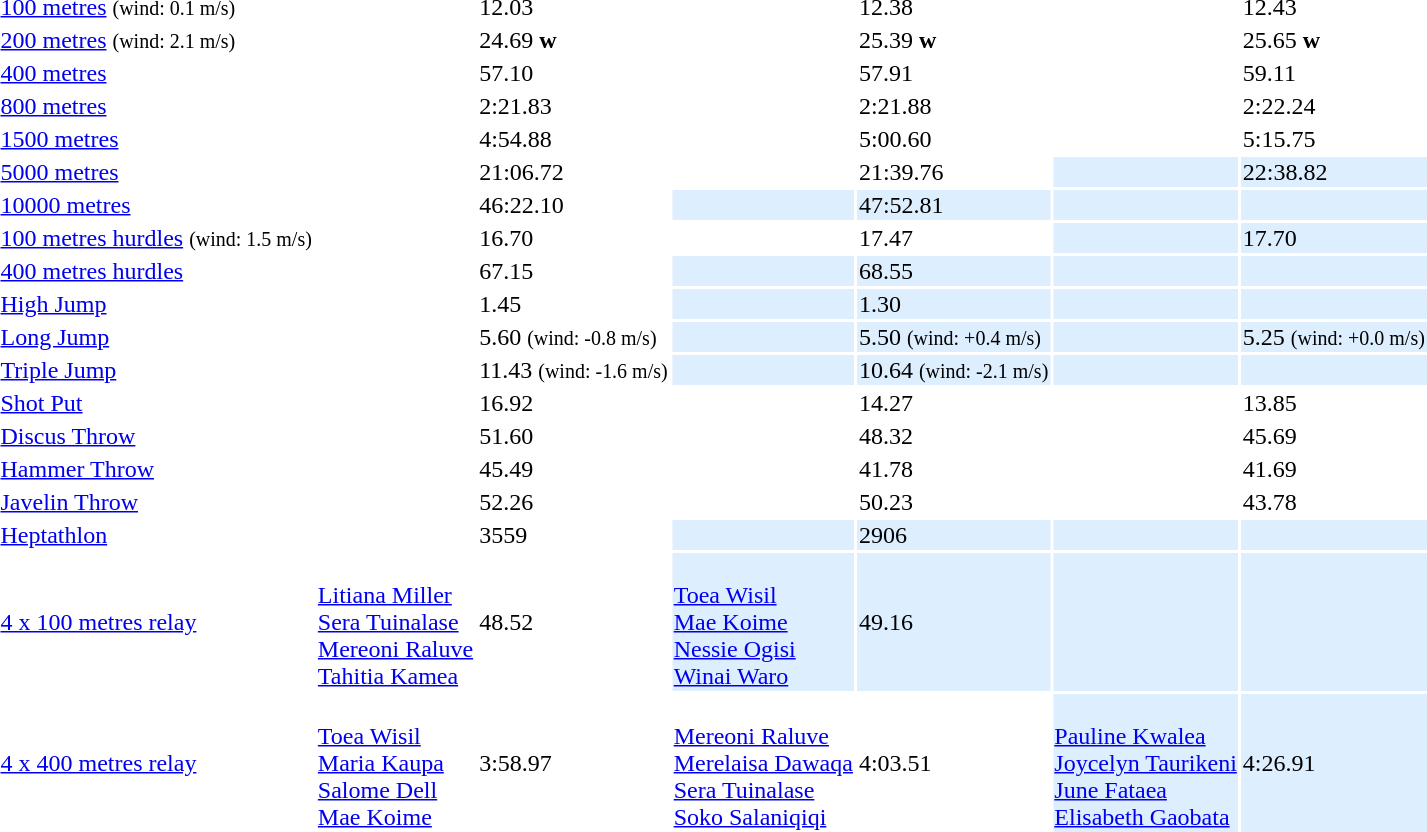<table>
<tr>
<td><a href='#'>100 metres</a> <small>(wind: 0.1 m/s)</small></td>
<td></td>
<td>12.03</td>
<td></td>
<td>12.38</td>
<td></td>
<td>12.43</td>
</tr>
<tr>
<td><a href='#'>200 metres</a> <small>(wind: 2.1 m/s)</small></td>
<td></td>
<td>24.69 <strong>w</strong></td>
<td></td>
<td>25.39 <strong>w</strong></td>
<td></td>
<td>25.65 <strong>w</strong></td>
</tr>
<tr>
<td><a href='#'>400 metres</a></td>
<td></td>
<td>57.10</td>
<td></td>
<td>57.91</td>
<td></td>
<td>59.11</td>
</tr>
<tr>
<td><a href='#'>800 metres</a></td>
<td></td>
<td>2:21.83</td>
<td></td>
<td>2:21.88</td>
<td></td>
<td>2:22.24</td>
</tr>
<tr>
<td><a href='#'>1500 metres</a></td>
<td></td>
<td>4:54.88</td>
<td></td>
<td>5:00.60</td>
<td></td>
<td>5:15.75</td>
</tr>
<tr>
<td><a href='#'>5000 metres</a></td>
<td></td>
<td>21:06.72</td>
<td></td>
<td>21:39.76</td>
<td bgcolor=#def></td>
<td bgcolor=#def>22:38.82</td>
</tr>
<tr>
<td><a href='#'>10000 metres</a></td>
<td></td>
<td>46:22.10</td>
<td bgcolor=#def></td>
<td bgcolor=#def>47:52.81</td>
<td bgcolor=#def></td>
<td bgcolor=#def></td>
</tr>
<tr>
<td><a href='#'>100 metres hurdles</a> <small>(wind: 1.5 m/s)</small></td>
<td></td>
<td>16.70</td>
<td></td>
<td>17.47</td>
<td bgcolor=#def></td>
<td bgcolor=#def>17.70</td>
</tr>
<tr>
<td><a href='#'>400 metres hurdles</a></td>
<td></td>
<td>67.15</td>
<td bgcolor=#def></td>
<td bgcolor=#def>68.55</td>
<td bgcolor=#def></td>
<td bgcolor=#def></td>
</tr>
<tr>
<td><a href='#'>High Jump</a></td>
<td></td>
<td>1.45</td>
<td bgcolor=#def></td>
<td bgcolor=#def>1.30</td>
<td bgcolor=#def></td>
<td bgcolor=#def></td>
</tr>
<tr>
<td><a href='#'>Long Jump</a></td>
<td></td>
<td>5.60 <small>(wind: -0.8 m/s)</small></td>
<td bgcolor=#def></td>
<td bgcolor=#def>5.50 <small>(wind: +0.4 m/s)</small></td>
<td bgcolor=#def></td>
<td bgcolor=#def>5.25 <small>(wind: +0.0 m/s)</small></td>
</tr>
<tr>
<td><a href='#'>Triple Jump</a></td>
<td></td>
<td>11.43 <small>(wind: -1.6 m/s)</small></td>
<td bgcolor=#def></td>
<td bgcolor=#def>10.64 <small>(wind: -2.1 m/s)</small></td>
<td bgcolor=#def></td>
<td bgcolor=#def></td>
</tr>
<tr>
<td><a href='#'>Shot Put</a></td>
<td></td>
<td>16.92</td>
<td></td>
<td>14.27</td>
<td></td>
<td>13.85</td>
</tr>
<tr>
<td><a href='#'>Discus Throw</a></td>
<td></td>
<td>51.60</td>
<td></td>
<td>48.32</td>
<td></td>
<td>45.69</td>
</tr>
<tr>
<td><a href='#'>Hammer Throw</a></td>
<td></td>
<td>45.49</td>
<td></td>
<td>41.78</td>
<td></td>
<td>41.69</td>
</tr>
<tr>
<td><a href='#'>Javelin Throw</a></td>
<td></td>
<td>52.26</td>
<td></td>
<td>50.23</td>
<td></td>
<td>43.78</td>
</tr>
<tr>
<td><a href='#'>Heptathlon</a></td>
<td></td>
<td>3559</td>
<td bgcolor=#def></td>
<td bgcolor=#def>2906</td>
<td bgcolor=#def></td>
<td bgcolor=#def></td>
</tr>
<tr>
<td><a href='#'>4 x 100 metres relay</a></td>
<td> <br> <a href='#'>Litiana Miller</a> <br> <a href='#'>Sera Tuinalase</a> <br> <a href='#'>Mereoni Raluve</a> <br> <a href='#'>Tahitia Kamea</a></td>
<td>48.52</td>
<td bgcolor=#def> <br> <a href='#'>Toea Wisil</a> <br> <a href='#'>Mae Koime</a> <br> <a href='#'>Nessie Ogisi</a> <br> <a href='#'>Winai Waro</a></td>
<td bgcolor=#def>49.16</td>
<td bgcolor=#def></td>
<td bgcolor=#def></td>
</tr>
<tr>
<td><a href='#'>4 x 400 metres relay</a></td>
<td> <br> <a href='#'>Toea Wisil</a> <br> <a href='#'>Maria Kaupa</a> <br> <a href='#'>Salome Dell</a> <br> <a href='#'>Mae Koime</a></td>
<td>3:58.97</td>
<td> <br> <a href='#'>Mereoni Raluve</a> <br> <a href='#'>Merelaisa Dawaqa</a> <br> <a href='#'>Sera Tuinalase</a> <br> <a href='#'>Soko Salaniqiqi</a></td>
<td>4:03.51</td>
<td bgcolor=#def> <br> <a href='#'>Pauline Kwalea</a> <br> <a href='#'>Joycelyn Taurikeni</a> <br> <a href='#'>June Fataea</a> <br> <a href='#'>Elisabeth Gaobata</a></td>
<td bgcolor=#def>4:26.91</td>
</tr>
</table>
